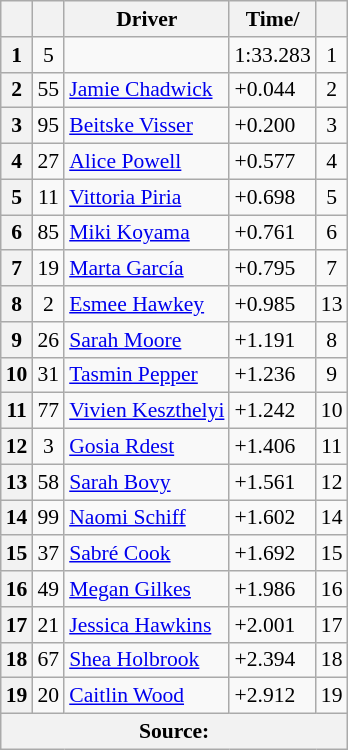<table class="wikitable" style="font-size:90%">
<tr>
<th scope="col"></th>
<th scope="col"></th>
<th scope="col">Driver</th>
<th scope="col">Time/</th>
<th scope="col"></th>
</tr>
<tr>
<th scope="row">1</th>
<td align="center">5</td>
<td></td>
<td>1:33.283</td>
<td align="center">1</td>
</tr>
<tr>
<th scope="row">2</th>
<td align="center">55</td>
<td> <a href='#'>Jamie Chadwick</a></td>
<td>+0.044</td>
<td align="center">2</td>
</tr>
<tr>
<th scope="row">3</th>
<td align="center">95</td>
<td> <a href='#'>Beitske Visser</a></td>
<td>+0.200</td>
<td align="center">3</td>
</tr>
<tr>
<th scope="row">4</th>
<td align="center">27</td>
<td> <a href='#'>Alice Powell</a></td>
<td>+0.577</td>
<td align="center">4</td>
</tr>
<tr>
<th scope="row">5</th>
<td align="center">11</td>
<td> <a href='#'>Vittoria Piria</a></td>
<td>+0.698</td>
<td align="center">5</td>
</tr>
<tr>
<th scope="row">6</th>
<td align="center">85</td>
<td> <a href='#'>Miki Koyama</a></td>
<td>+0.761</td>
<td align="center">6</td>
</tr>
<tr>
<th scope="row">7</th>
<td align="center">19</td>
<td> <a href='#'>Marta García</a></td>
<td>+0.795</td>
<td align="center">7</td>
</tr>
<tr>
<th scope="row">8</th>
<td align="center">2</td>
<td> <a href='#'>Esmee Hawkey</a></td>
<td>+0.985</td>
<td align="center">13</td>
</tr>
<tr>
<th scope="row">9</th>
<td align="center">26</td>
<td> <a href='#'>Sarah Moore</a></td>
<td>+1.191</td>
<td align="center">8</td>
</tr>
<tr>
<th scope="row">10</th>
<td align="center">31</td>
<td> <a href='#'>Tasmin Pepper</a></td>
<td>+1.236</td>
<td align="center">9</td>
</tr>
<tr>
<th scope="row">11</th>
<td align="center">77</td>
<td> <a href='#'>Vivien Keszthelyi</a></td>
<td>+1.242</td>
<td align="center">10</td>
</tr>
<tr>
<th scope="row">12</th>
<td align="center">3</td>
<td> <a href='#'>Gosia Rdest</a></td>
<td>+1.406</td>
<td align="center">11</td>
</tr>
<tr>
<th scope="row">13</th>
<td align="center">58</td>
<td> <a href='#'>Sarah Bovy</a></td>
<td>+1.561</td>
<td align="center">12</td>
</tr>
<tr>
<th scope="row">14</th>
<td align="center">99</td>
<td> <a href='#'>Naomi Schiff</a></td>
<td>+1.602</td>
<td align="center">14</td>
</tr>
<tr>
<th scope="row">15</th>
<td align="center">37</td>
<td> <a href='#'>Sabré Cook</a></td>
<td>+1.692</td>
<td align="center">15</td>
</tr>
<tr>
<th scope="row">16</th>
<td align="center">49</td>
<td> <a href='#'>Megan Gilkes</a></td>
<td>+1.986</td>
<td align="center">16</td>
</tr>
<tr>
<th scope="row">17</th>
<td align="center">21</td>
<td> <a href='#'>Jessica Hawkins</a></td>
<td>+2.001</td>
<td align="center">17</td>
</tr>
<tr>
<th scope="row">18</th>
<td align="center">67</td>
<td> <a href='#'>Shea Holbrook</a></td>
<td>+2.394</td>
<td align="center">18</td>
</tr>
<tr>
<th scope="row">19</th>
<td align="center">20</td>
<td> <a href='#'>Caitlin Wood</a></td>
<td>+2.912</td>
<td align="center">19</td>
</tr>
<tr>
<th colspan=5>Source:</th>
</tr>
</table>
